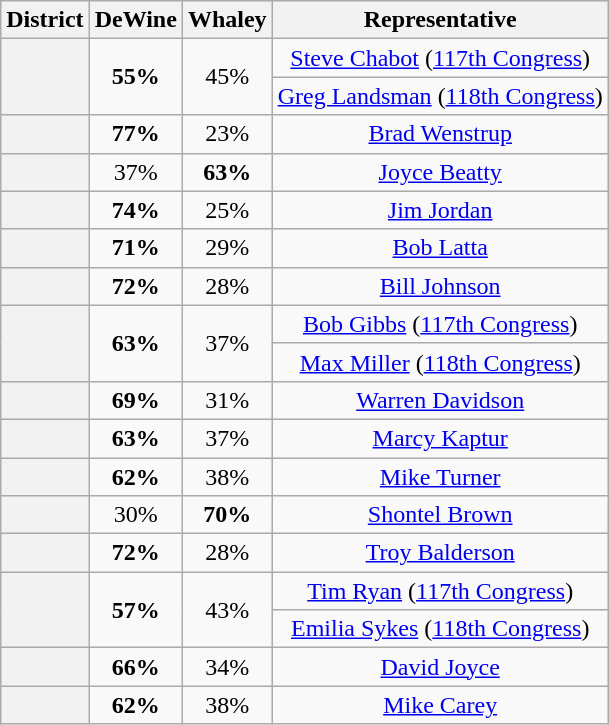<table class=wikitable sortable>
<tr>
<th>District</th>
<th>DeWine</th>
<th>Whaley</th>
<th>Representative</th>
</tr>
<tr align=center>
<th rowspan=2 ></th>
<td rowspan=2><strong>55%</strong></td>
<td rowspan=2>45%</td>
<td><a href='#'>Steve Chabot</a> (<a href='#'>117th Congress</a>)</td>
</tr>
<tr align=center>
<td><a href='#'>Greg Landsman</a> (<a href='#'>118th Congress</a>)</td>
</tr>
<tr align=center>
<th></th>
<td><strong>77%</strong></td>
<td>23%</td>
<td><a href='#'>Brad Wenstrup</a></td>
</tr>
<tr align=center>
<th></th>
<td>37%</td>
<td><strong>63%</strong></td>
<td><a href='#'>Joyce Beatty</a></td>
</tr>
<tr align=center>
<th></th>
<td><strong>74%</strong></td>
<td>25%</td>
<td><a href='#'>Jim Jordan</a></td>
</tr>
<tr align=center>
<th></th>
<td><strong>71%</strong></td>
<td>29%</td>
<td><a href='#'>Bob Latta</a></td>
</tr>
<tr align=center>
<th></th>
<td><strong>72%</strong></td>
<td>28%</td>
<td><a href='#'>Bill Johnson</a></td>
</tr>
<tr align=center>
<th rowspan=2 ></th>
<td rowspan=2><strong>63%</strong></td>
<td rowspan=2>37%</td>
<td><a href='#'>Bob Gibbs</a> (<a href='#'>117th Congress</a>)</td>
</tr>
<tr align=center>
<td><a href='#'>Max Miller</a> (<a href='#'>118th Congress</a>)</td>
</tr>
<tr align=center>
<th></th>
<td><strong>69%</strong></td>
<td>31%</td>
<td><a href='#'>Warren Davidson</a></td>
</tr>
<tr align=center>
<th></th>
<td><strong>63%</strong></td>
<td>37%</td>
<td><a href='#'>Marcy Kaptur</a></td>
</tr>
<tr align=center>
<th></th>
<td><strong>62%</strong></td>
<td>38%</td>
<td><a href='#'>Mike Turner</a></td>
</tr>
<tr align=center>
<th></th>
<td>30%</td>
<td><strong>70%</strong></td>
<td><a href='#'>Shontel Brown</a></td>
</tr>
<tr align=center>
<th></th>
<td><strong>72%</strong></td>
<td>28%</td>
<td><a href='#'>Troy Balderson</a></td>
</tr>
<tr align=center>
<th rowspan=2 ></th>
<td rowspan=2><strong>57%</strong></td>
<td rowspan=2>43%</td>
<td><a href='#'>Tim Ryan</a> (<a href='#'>117th Congress</a>)</td>
</tr>
<tr align=center>
<td><a href='#'>Emilia Sykes</a> (<a href='#'>118th Congress</a>)</td>
</tr>
<tr align=center>
<th></th>
<td><strong>66%</strong></td>
<td>34%</td>
<td><a href='#'>David Joyce</a></td>
</tr>
<tr align=center>
<th></th>
<td><strong>62%</strong></td>
<td>38%</td>
<td><a href='#'>Mike Carey</a></td>
</tr>
</table>
